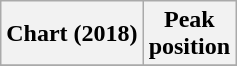<table class="wikitable plainrowheaders" style="text-align:center">
<tr>
<th scope="col">Chart (2018)</th>
<th scope="col">Peak<br>position</th>
</tr>
<tr>
</tr>
</table>
